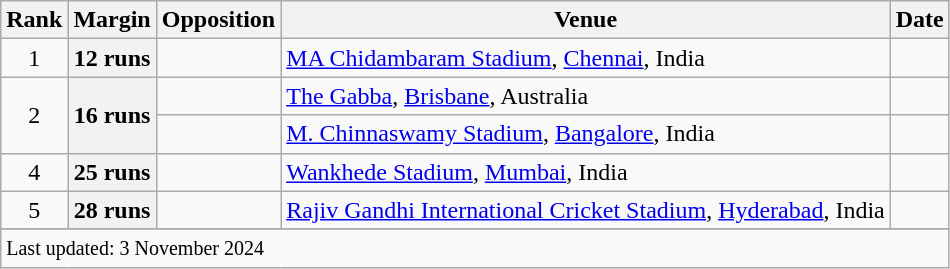<table class="wikitable sortable">
<tr>
<th scope=col>Rank</th>
<th scope=col>Margin</th>
<th scope=col>Opposition</th>
<th scope=col>Venue</th>
<th scope=col>Date</th>
</tr>
<tr>
<td align=center>1</td>
<th scope=row style="text-align:center;">12 runs</th>
<td></td>
<td><a href='#'>MA Chidambaram Stadium</a>, <a href='#'>Chennai</a>, India</td>
<td></td>
</tr>
<tr>
<td align=center rowspan=2>2</td>
<th scope=row style=text-align:center rowspan=2>16 runs</th>
<td></td>
<td><a href='#'>The Gabba</a>, <a href='#'>Brisbane</a>, Australia</td>
<td></td>
</tr>
<tr>
<td></td>
<td><a href='#'>M. Chinnaswamy Stadium</a>, <a href='#'>Bangalore</a>, India</td>
<td></td>
</tr>
<tr>
<td align=center>4</td>
<th scope=row style=text-align:center;>25 runs</th>
<td></td>
<td><a href='#'>Wankhede Stadium</a>, <a href='#'>Mumbai</a>, India</td>
<td></td>
</tr>
<tr>
<td align=center>5</td>
<th scope=row style=text-align:center;>28 runs</th>
<td></td>
<td><a href='#'>Rajiv Gandhi International Cricket Stadium</a>, <a href='#'>Hyderabad</a>, India</td>
<td></td>
</tr>
<tr>
</tr>
<tr class=sortbottom>
<td colspan=5><small>Last updated: 3 November 2024</small></td>
</tr>
</table>
